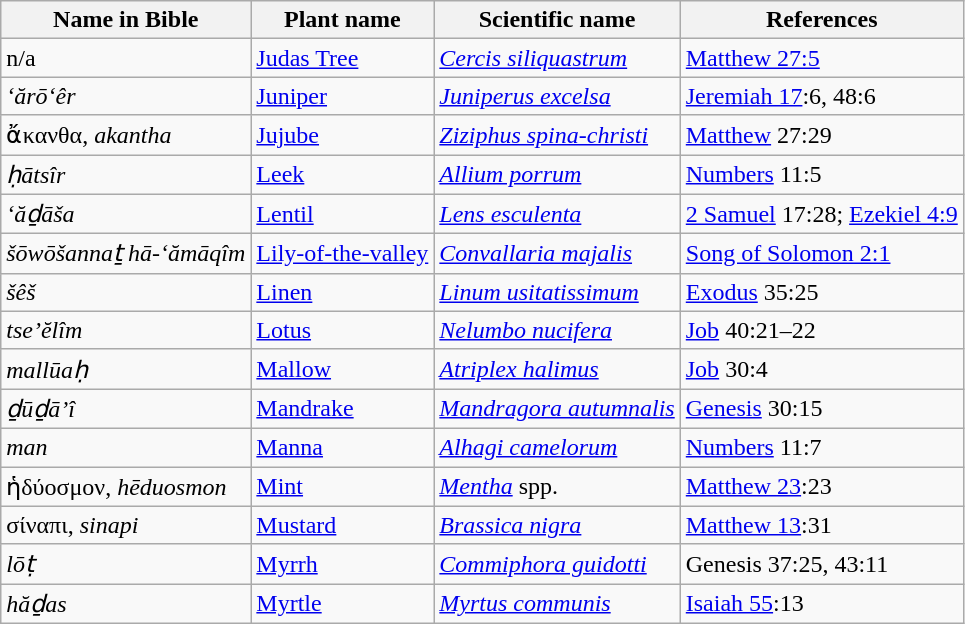<table class="wikitable sortable">
<tr>
<th>Name in Bible</th>
<th>Plant name</th>
<th>Scientific name</th>
<th>References</th>
</tr>
<tr>
<td>n/a</td>
<td><a href='#'>Judas Tree</a></td>
<td><em><a href='#'>Cercis siliquastrum</a></em></td>
<td><a href='#'>Matthew 27:5</a></td>
</tr>
<tr>
<td> <em>‘ărō‘êr</em></td>
<td><a href='#'>Juniper</a></td>
<td><em><a href='#'>Juniperus excelsa</a></em></td>
<td><a href='#'>Jeremiah 17</a>:6, 48:6</td>
</tr>
<tr>
<td>ἄκανθα, <em>akantha</em></td>
<td><a href='#'>Jujube</a></td>
<td><em><a href='#'>Ziziphus spina-christi</a></em></td>
<td><a href='#'>Matthew</a> 27:29</td>
</tr>
<tr>
<td> <em>ḥātsîr</em></td>
<td><a href='#'>Leek</a></td>
<td><em><a href='#'>Allium porrum</a></em></td>
<td><a href='#'>Numbers</a> 11:5</td>
</tr>
<tr>
<td> <em>‘ăḏāša</em></td>
<td><a href='#'>Lentil</a></td>
<td><em><a href='#'>Lens esculenta</a></em></td>
<td><a href='#'>2 Samuel</a> 17:28; <a href='#'>Ezekiel 4:9</a></td>
</tr>
<tr>
<td> <em> šōwōšannaṯ hā-‘ămāqîm</em></td>
<td><a href='#'>Lily-of-the-valley</a></td>
<td><em><a href='#'>Convallaria majalis</a></em></td>
<td><a href='#'>Song of Solomon 2:1</a></td>
</tr>
<tr>
<td> <em>šêš</em></td>
<td><a href='#'>Linen</a></td>
<td><em><a href='#'>Linum usitatissimum</a></em></td>
<td><a href='#'>Exodus</a> 35:25</td>
</tr>
<tr>
<td> <em>tse’ĕlîm</em></td>
<td><a href='#'>Lotus</a></td>
<td><em><a href='#'>Nelumbo nucifera</a></em></td>
<td><a href='#'>Job</a> 40:21–22</td>
</tr>
<tr>
<td> <em>mallūaḥ</em></td>
<td><a href='#'>Mallow</a></td>
<td><em><a href='#'>Atriplex halimus</a></em></td>
<td><a href='#'>Job</a> 30:4</td>
</tr>
<tr>
<td> <em>ḏūḏā’î</em></td>
<td><a href='#'>Mandrake</a></td>
<td><em><a href='#'>Mandragora autumnalis</a></em></td>
<td><a href='#'>Genesis</a> 30:15</td>
</tr>
<tr>
<td> <em>man</em></td>
<td><a href='#'>Manna</a></td>
<td><em><a href='#'>Alhagi camelorum</a></em></td>
<td><a href='#'>Numbers</a> 11:7</td>
</tr>
<tr>
<td>ἡδύοσμον, <em>hēduosmon</em></td>
<td><a href='#'>Mint</a></td>
<td><em><a href='#'>Mentha</a></em> spp.</td>
<td><a href='#'>Matthew 23</a>:23</td>
</tr>
<tr>
<td>σίναπι, <em>sinapi</em></td>
<td><a href='#'>Mustard</a></td>
<td><em><a href='#'>Brassica nigra</a></em></td>
<td><a href='#'>Matthew 13</a>:31</td>
</tr>
<tr>
<td> <em>lōṭ</em></td>
<td><a href='#'>Myrrh</a></td>
<td><em><a href='#'>Commiphora guidotti</a></em></td>
<td>Genesis 37:25, 43:11</td>
</tr>
<tr>
<td> <em>hăḏas</em></td>
<td><a href='#'>Myrtle</a></td>
<td><em><a href='#'>Myrtus communis</a></em></td>
<td><a href='#'>Isaiah 55</a>:13</td>
</tr>
</table>
